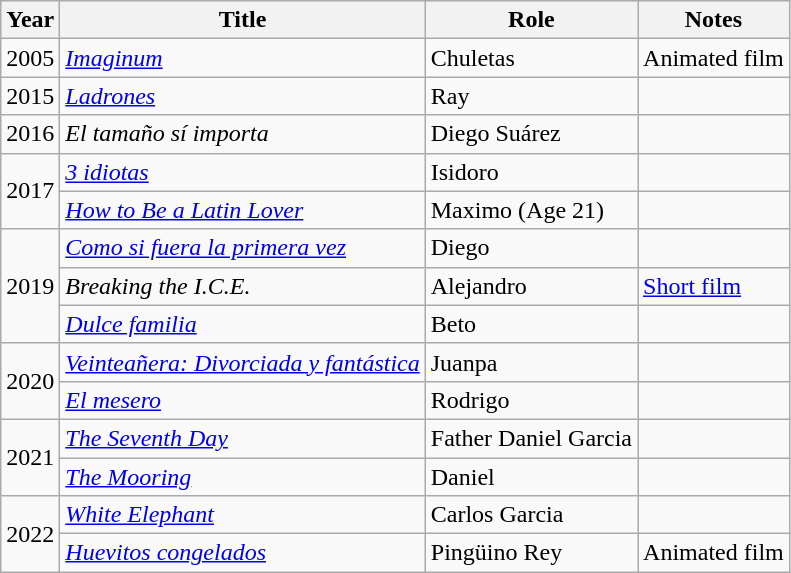<table class="wikitable">
<tr>
<th>Year</th>
<th>Title</th>
<th>Role</th>
<th>Notes</th>
</tr>
<tr>
<td>2005</td>
<td><em><a href='#'>Imaginum</a></em></td>
<td>Chuletas</td>
<td>Animated film</td>
</tr>
<tr>
<td>2015</td>
<td><em><a href='#'>Ladrones</a></em></td>
<td>Ray</td>
<td></td>
</tr>
<tr>
<td>2016</td>
<td><em>El tamaño sí importa</em></td>
<td>Diego Suárez</td>
<td></td>
</tr>
<tr>
<td rowspan="2">2017</td>
<td><em><a href='#'>3 idiotas</a></em></td>
<td>Isidoro</td>
<td></td>
</tr>
<tr>
<td><em><a href='#'>How to Be a Latin Lover</a></em></td>
<td>Maximo (Age 21)</td>
<td></td>
</tr>
<tr>
<td rowspan="3">2019</td>
<td><em><a href='#'>Como si fuera la primera vez</a></em></td>
<td>Diego</td>
<td></td>
</tr>
<tr>
<td><em>Breaking the I.C.E.</em></td>
<td>Alejandro</td>
<td><a href='#'>Short film</a></td>
</tr>
<tr>
<td><em><a href='#'>Dulce familia</a></em></td>
<td>Beto</td>
<td></td>
</tr>
<tr>
<td rowspan="2">2020</td>
<td><em><a href='#'>Veinteañera: Divorciada y fantástica</a></em></td>
<td>Juanpa</td>
<td></td>
</tr>
<tr>
<td><em><a href='#'>El mesero</a></em></td>
<td>Rodrigo</td>
<td></td>
</tr>
<tr>
<td rowspan="2">2021</td>
<td><em><a href='#'>The Seventh Day</a></em></td>
<td>Father Daniel Garcia</td>
<td></td>
</tr>
<tr>
<td><em><a href='#'>The Mooring</a></em></td>
<td>Daniel</td>
<td></td>
</tr>
<tr>
<td rowspan="2">2022</td>
<td><em><a href='#'>White Elephant</a></em></td>
<td>Carlos Garcia</td>
<td></td>
</tr>
<tr>
<td><em><a href='#'>Huevitos congelados</a></em></td>
<td>Pingüino Rey</td>
<td>Animated film</td>
</tr>
</table>
